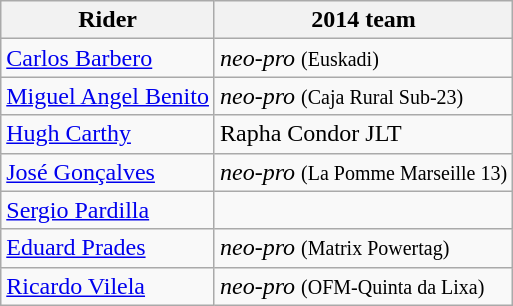<table class="wikitable">
<tr>
<th>Rider</th>
<th>2014 team</th>
</tr>
<tr>
<td><a href='#'>Carlos Barbero</a></td>
<td><em>neo-pro</em> <small>(Euskadi)</small></td>
</tr>
<tr>
<td><a href='#'>Miguel Angel Benito</a></td>
<td><em>neo-pro</em> <small>(Caja Rural Sub-23)</small></td>
</tr>
<tr>
<td><a href='#'>Hugh Carthy</a></td>
<td>Rapha Condor JLT</td>
</tr>
<tr>
<td><a href='#'>José Gonçalves</a></td>
<td><em>neo-pro</em> <small>(La Pomme Marseille 13)</small></td>
</tr>
<tr>
<td><a href='#'>Sergio Pardilla</a></td>
<td></td>
</tr>
<tr>
<td><a href='#'>Eduard Prades</a></td>
<td><em>neo-pro</em> <small>(Matrix Powertag)</small></td>
</tr>
<tr>
<td><a href='#'>Ricardo Vilela</a></td>
<td><em>neo-pro</em> <small>(OFM-Quinta da Lixa)</small></td>
</tr>
</table>
